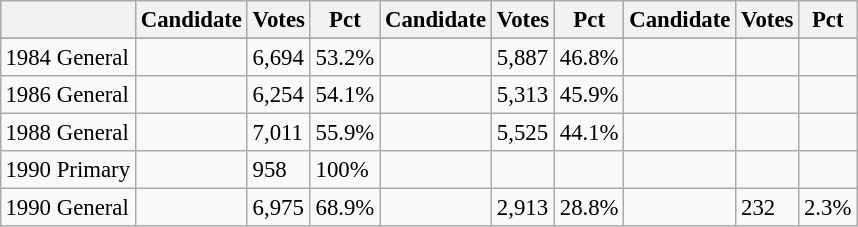<table class="wikitable" style="margin:0.5em ; font-size:95%">
<tr>
<th></th>
<th>Candidate</th>
<th>Votes</th>
<th>Pct</th>
<th>Candidate</th>
<th>Votes</th>
<th>Pct</th>
<th>Candidate</th>
<th>Votes</th>
<th>Pct</th>
</tr>
<tr>
</tr>
<tr>
<td>1984 General</td>
<td></td>
<td>6,694</td>
<td>53.2%</td>
<td></td>
<td>5,887</td>
<td>46.8%</td>
<td></td>
<td></td>
<td></td>
</tr>
<tr>
<td>1986 General</td>
<td></td>
<td>6,254</td>
<td>54.1%</td>
<td></td>
<td>5,313</td>
<td>45.9%</td>
<td></td>
<td></td>
<td></td>
</tr>
<tr>
<td>1988 General</td>
<td></td>
<td>7,011</td>
<td>55.9%</td>
<td></td>
<td>5,525</td>
<td>44.1%</td>
<td></td>
<td></td>
<td></td>
</tr>
<tr>
<td>1990 Primary</td>
<td></td>
<td>958</td>
<td>100%</td>
<td></td>
<td></td>
<td></td>
<td></td>
<td></td>
<td></td>
</tr>
<tr>
<td>1990 General</td>
<td></td>
<td>6,975</td>
<td>68.9%</td>
<td></td>
<td>2,913</td>
<td>28.8%</td>
<td></td>
<td>232</td>
<td>2.3%</td>
</tr>
</table>
